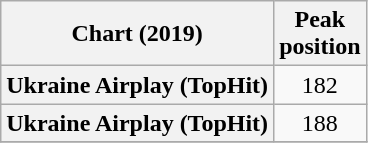<table class="wikitable sortable plainrowheaders" style="text-align:center">
<tr>
<th scope="col">Chart (2019)</th>
<th scope="col">Peak<br>position</th>
</tr>
<tr>
<th scope="row">Ukraine Airplay (TopHit)</th>
<td>182</td>
</tr>
<tr>
<th scope="row">Ukraine Airplay (TopHit)<br></th>
<td>188</td>
</tr>
<tr>
</tr>
</table>
